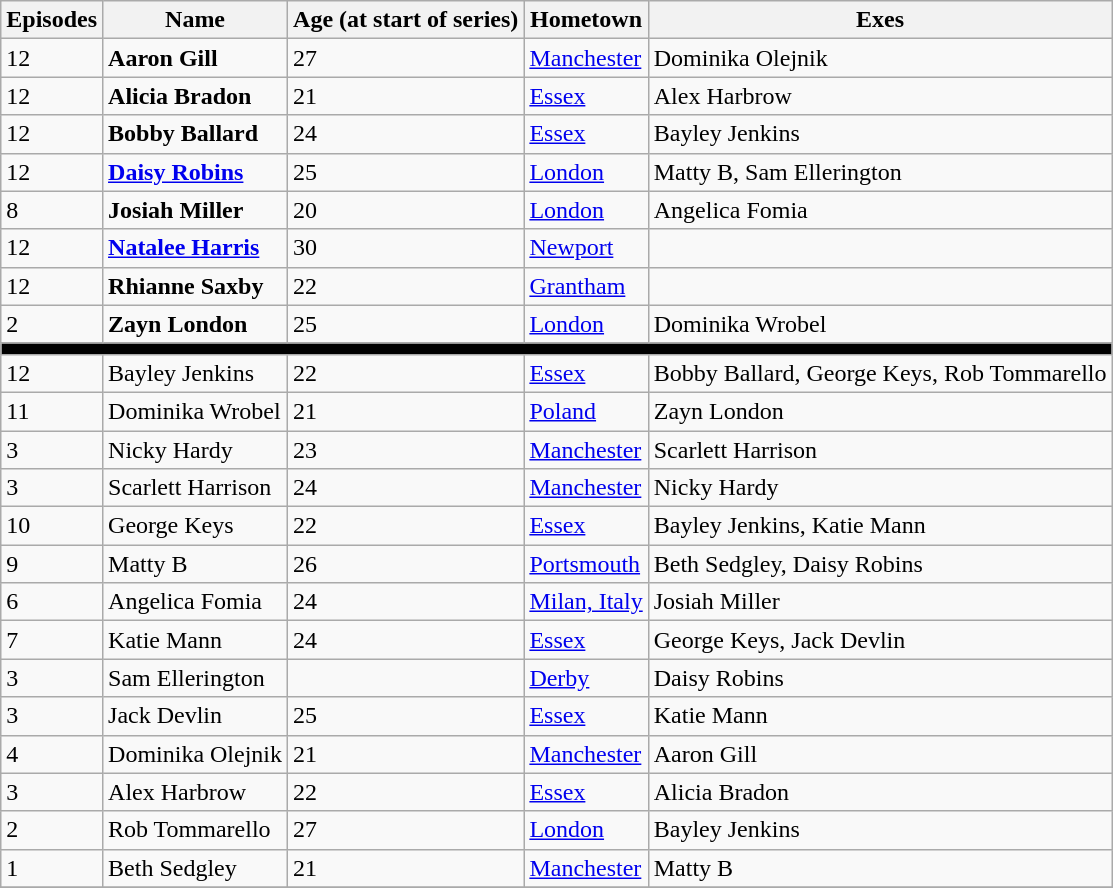<table class="wikitable sortable">
<tr>
<th>Episodes</th>
<th>Name</th>
<th>Age (at start of series)</th>
<th>Hometown</th>
<th>Exes</th>
</tr>
<tr>
<td>12</td>
<td><strong>Aaron Gill</strong></td>
<td>27</td>
<td><a href='#'>Manchester</a></td>
<td>Dominika Olejnik</td>
</tr>
<tr>
<td>12</td>
<td><strong>Alicia Bradon</strong></td>
<td>21</td>
<td><a href='#'>Essex</a></td>
<td>Alex Harbrow</td>
</tr>
<tr>
<td>12</td>
<td><strong>Bobby Ballard</strong></td>
<td>24</td>
<td><a href='#'>Essex</a></td>
<td>Bayley Jenkins</td>
</tr>
<tr>
<td>12</td>
<td><strong><a href='#'>Daisy Robins</a></strong></td>
<td>25</td>
<td><a href='#'>London</a></td>
<td>Matty B, Sam Ellerington</td>
</tr>
<tr>
<td>8</td>
<td><strong>Josiah Miller</strong></td>
<td>20</td>
<td><a href='#'>London</a></td>
<td>Angelica Fomia</td>
</tr>
<tr>
<td>12</td>
<td><strong><a href='#'>Natalee Harris</a></strong></td>
<td>30</td>
<td><a href='#'>Newport</a></td>
<td></td>
</tr>
<tr>
<td>12</td>
<td><strong>Rhianne Saxby</strong></td>
<td>22</td>
<td><a href='#'>Grantham</a></td>
<td></td>
</tr>
<tr>
<td>2</td>
<td><strong>Zayn London</strong></td>
<td>25</td>
<td><a href='#'>London</a></td>
<td>Dominika Wrobel</td>
</tr>
<tr>
<th style="background:#000;" colspan="6"></th>
</tr>
<tr>
<td>12</td>
<td>Bayley Jenkins</td>
<td>22</td>
<td><a href='#'>Essex</a></td>
<td nowrap>Bobby Ballard, George Keys, Rob Tommarello</td>
</tr>
<tr>
<td>11</td>
<td nowrap>Dominika Wrobel</td>
<td>21</td>
<td><a href='#'>Poland</a></td>
<td>Zayn London</td>
</tr>
<tr>
<td>3</td>
<td>Nicky Hardy</td>
<td>23</td>
<td><a href='#'>Manchester</a></td>
<td>Scarlett Harrison</td>
</tr>
<tr>
<td>3</td>
<td>Scarlett Harrison</td>
<td>24</td>
<td><a href='#'>Manchester</a></td>
<td>Nicky Hardy</td>
</tr>
<tr>
<td>10</td>
<td>George Keys</td>
<td>22</td>
<td><a href='#'>Essex</a></td>
<td>Bayley Jenkins, Katie Mann</td>
</tr>
<tr>
<td>9</td>
<td>Matty B</td>
<td>26</td>
<td><a href='#'>Portsmouth</a></td>
<td>Beth Sedgley, Daisy Robins</td>
</tr>
<tr>
<td>6</td>
<td>Angelica Fomia</td>
<td>24</td>
<td nowrap><a href='#'>Milan, Italy</a></td>
<td>Josiah Miller</td>
</tr>
<tr>
<td>7</td>
<td>Katie Mann</td>
<td>24</td>
<td><a href='#'>Essex</a></td>
<td>George Keys, Jack Devlin</td>
</tr>
<tr>
<td>3</td>
<td>Sam Ellerington</td>
<td></td>
<td><a href='#'>Derby</a></td>
<td>Daisy Robins</td>
</tr>
<tr>
<td>3</td>
<td>Jack Devlin</td>
<td>25</td>
<td><a href='#'>Essex</a></td>
<td>Katie Mann</td>
</tr>
<tr>
<td>4</td>
<td nowrap>Dominika Olejnik</td>
<td>21</td>
<td><a href='#'>Manchester</a></td>
<td>Aaron Gill</td>
</tr>
<tr>
<td>3</td>
<td>Alex Harbrow</td>
<td>22</td>
<td><a href='#'>Essex</a></td>
<td>Alicia Bradon</td>
</tr>
<tr>
<td>2</td>
<td>Rob Tommarello</td>
<td>27</td>
<td><a href='#'>London</a></td>
<td>Bayley Jenkins</td>
</tr>
<tr>
<td>1</td>
<td>Beth Sedgley</td>
<td>21</td>
<td><a href='#'>Manchester</a></td>
<td>Matty B</td>
</tr>
<tr>
</tr>
</table>
